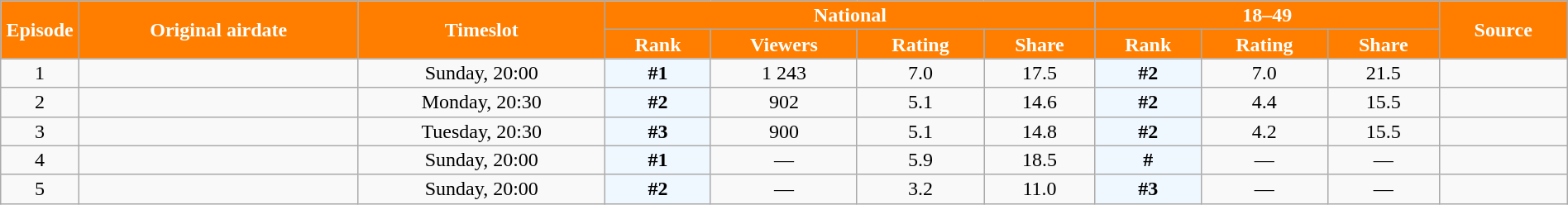<table class="wikitable" style="text-align:center; line-height:16px; width:100%;">
<tr style="color:white;">
<th style="background:#FF7E00; color:white;" rowspan="2">Episode</th>
<th style="background:#FF7E00;" rowspan="2">Original airdate</th>
<th style="background:#FF7E00;" rowspan="2">Timeslot<br><small></small></th>
<th style="background:#FF7E00;" colspan="4">National</th>
<th style="background:#FF7E00;" colspan="3">18–49</th>
<th style="background:#FF7E00;" rowspan="2">Source</th>
</tr>
<tr style="color:white;">
<th style="background:#FF7E00;">Rank</th>
<th style="background:#FF7E00;">Viewers<br><small></small></th>
<th style="background:#FF7E00;">Rating<br><small></small></th>
<th style="background:#FF7E00;">Share<br><small></small></th>
<th style="background:#FF7E00;">Rank</th>
<th style="background:#FF7E00;">Rating<br><small></small></th>
<th style="background:#FF7E00;">Share<br><small></small></th>
</tr>
<tr>
<td style="width:05%;">1</td>
<td></td>
<td>Sunday, 20:00</td>
<td style="background:#F0F8FF"><strong>#1</strong></td>
<td>1 243</td>
<td>7.0</td>
<td>17.5</td>
<td style="background:#F0F8FF"><strong>#2</strong></td>
<td>7.0</td>
<td>21.5</td>
<td></td>
</tr>
<tr>
<td style="width:05%;">2</td>
<td></td>
<td>Monday, 20:30</td>
<td style="background:#F0F8FF"><strong>#2</strong></td>
<td>902</td>
<td>5.1</td>
<td>14.6</td>
<td style="background:#F0F8FF"><strong>#2</strong></td>
<td>4.4</td>
<td>15.5</td>
<td></td>
</tr>
<tr>
<td style="width:05%;">3</td>
<td></td>
<td>Tuesday, 20:30</td>
<td style="background:#F0F8FF"><strong>#3</strong></td>
<td>900</td>
<td>5.1</td>
<td>14.8</td>
<td style="background:#F0F8FF"><strong>#2</strong></td>
<td>4.2</td>
<td>15.5</td>
<td></td>
</tr>
<tr>
<td style="width:05%;">4</td>
<td></td>
<td>Sunday, 20:00</td>
<td style="background:#F0F8FF"><strong>#1</strong></td>
<td>—</td>
<td>5.9</td>
<td>18.5</td>
<td style="background:#F0F8FF"><strong>#</strong></td>
<td>—</td>
<td>—</td>
<td></td>
</tr>
<tr>
<td style="width:05%;">5</td>
<td></td>
<td>Sunday, 20:00</td>
<td style="background:#F0F8FF"><strong>#2</strong></td>
<td>—</td>
<td>3.2</td>
<td>11.0</td>
<td style="background:#F0F8FF"><strong>#3</strong></td>
<td>—</td>
<td>—</td>
<td></td>
</tr>
</table>
